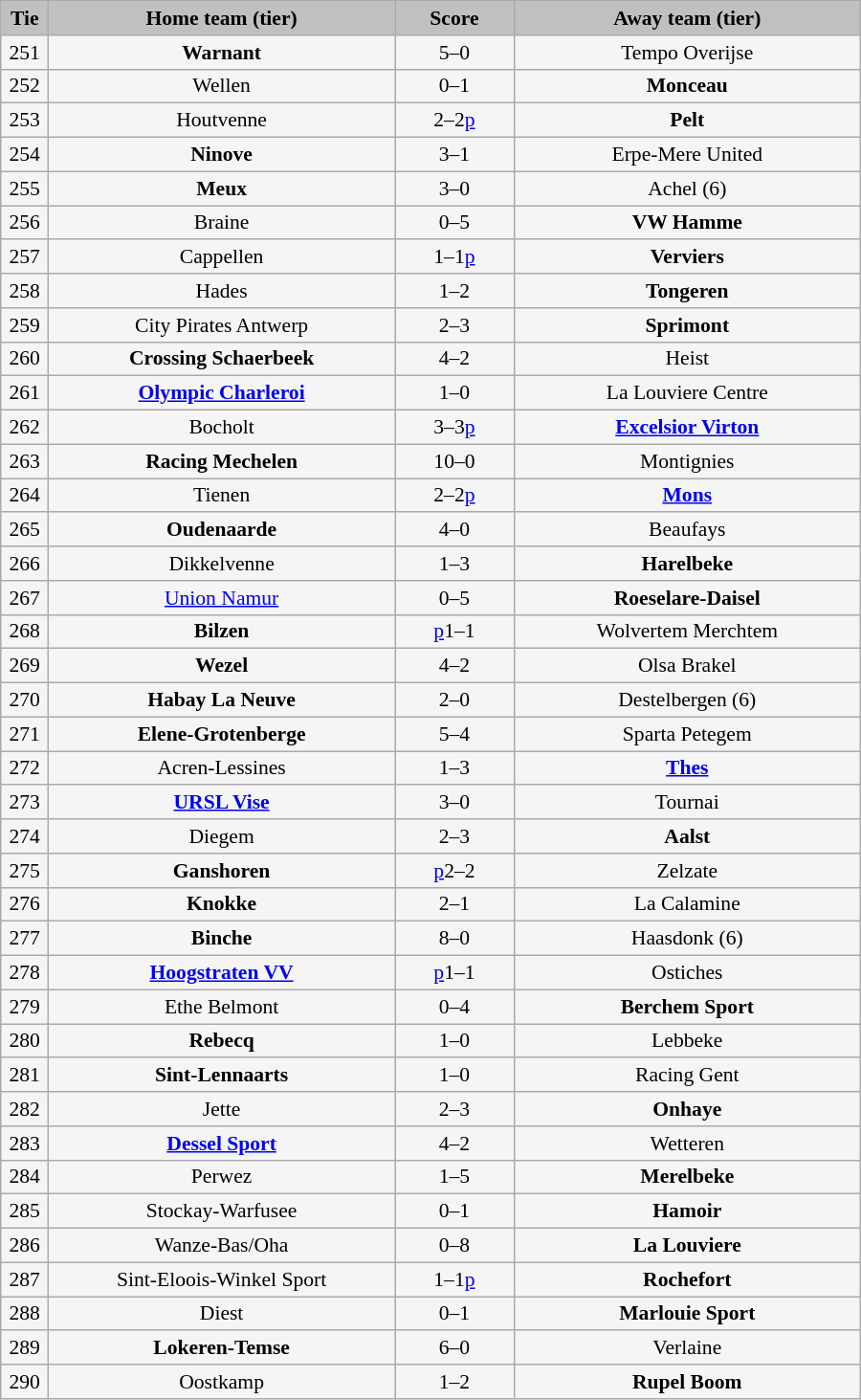<table class="wikitable mw-collapsible" style="width: 600px; background:WhiteSmoke; text-align:center; font-size:90%">
<tr>
<td scope="col" style="width:  5.00%; background:silver;"><strong>Tie</strong></td>
<td scope="col" style="width: 36.25%; background:silver;"><strong>Home team (tier)</strong></td>
<td scope="col" style="width: 12.50%; background:silver;"><strong>Score</strong></td>
<td scope="col" style="width: 36.25%; background:silver;"><strong>Away team (tier)</strong></td>
</tr>
<tr>
<td>251</td>
<td><strong>Warnant</strong></td>
<td>5–0</td>
<td>Tempo Overijse</td>
</tr>
<tr>
<td>252</td>
<td>Wellen</td>
<td>0–1</td>
<td><strong>Monceau</strong></td>
</tr>
<tr>
<td>253</td>
<td>Houtvenne</td>
<td>2–2<a href='#'>p</a></td>
<td><strong>Pelt</strong></td>
</tr>
<tr>
<td>254</td>
<td><strong>Ninove</strong></td>
<td>3–1</td>
<td>Erpe-Mere United</td>
</tr>
<tr>
<td>255</td>
<td><strong>Meux</strong></td>
<td>3–0</td>
<td>Achel (6)</td>
</tr>
<tr>
<td>256</td>
<td>Braine</td>
<td>0–5</td>
<td><strong>VW Hamme</strong></td>
</tr>
<tr>
<td>257</td>
<td>Cappellen</td>
<td>1–1<a href='#'>p</a></td>
<td><strong>Verviers</strong></td>
</tr>
<tr>
<td>258</td>
<td>Hades</td>
<td>1–2</td>
<td><strong>Tongeren</strong></td>
</tr>
<tr>
<td>259</td>
<td>City Pirates Antwerp</td>
<td>2–3</td>
<td><strong>Sprimont</strong></td>
</tr>
<tr>
<td>260</td>
<td><strong>Crossing Schaerbeek</strong></td>
<td>4–2</td>
<td>Heist</td>
</tr>
<tr>
<td>261</td>
<td><a href='#'><strong>Olympic Charleroi</strong></a></td>
<td>1–0</td>
<td>La Louviere Centre</td>
</tr>
<tr>
<td>262</td>
<td>Bocholt</td>
<td>3–3<a href='#'>p</a></td>
<td><a href='#'><strong>Excelsior Virton</strong></a></td>
</tr>
<tr>
<td>263</td>
<td><strong>Racing Mechelen</strong></td>
<td>10–0</td>
<td>Montignies</td>
</tr>
<tr>
<td>264</td>
<td>Tienen</td>
<td>2–2<a href='#'>p</a></td>
<td><a href='#'><strong>Mons</strong></a></td>
</tr>
<tr>
<td>265</td>
<td><strong>Oudenaarde</strong></td>
<td>4–0</td>
<td>Beaufays</td>
</tr>
<tr>
<td>266</td>
<td>Dikkelvenne</td>
<td>1–3</td>
<td><strong>Harelbeke</strong></td>
</tr>
<tr>
<td>267</td>
<td><a href='#'>Union Namur</a></td>
<td>0–5</td>
<td><strong>Roeselare-Daisel</strong></td>
</tr>
<tr>
<td>268</td>
<td><strong>Bilzen</strong></td>
<td><a href='#'>p</a>1–1</td>
<td>Wolvertem Merchtem</td>
</tr>
<tr>
<td>269</td>
<td><strong>Wezel</strong></td>
<td>4–2</td>
<td>Olsa Brakel</td>
</tr>
<tr>
<td>270</td>
<td><strong>Habay La Neuve</strong></td>
<td>2–0</td>
<td>Destelbergen (6)</td>
</tr>
<tr>
<td>271</td>
<td><strong>Elene-Grotenberge</strong></td>
<td>5–4</td>
<td>Sparta Petegem</td>
</tr>
<tr>
<td>272</td>
<td>Acren-Lessines</td>
<td>1–3</td>
<td><a href='#'><strong>Thes</strong></a></td>
</tr>
<tr>
<td>273</td>
<td><a href='#'><strong>URSL Vise</strong></a></td>
<td>3–0</td>
<td>Tournai</td>
</tr>
<tr>
<td>274</td>
<td>Diegem</td>
<td>2–3</td>
<td><strong>Aalst</strong></td>
</tr>
<tr>
<td>275</td>
<td><strong>Ganshoren</strong></td>
<td><a href='#'>p</a>2–2</td>
<td>Zelzate</td>
</tr>
<tr>
<td>276</td>
<td><strong>Knokke</strong></td>
<td>2–1</td>
<td>La Calamine</td>
</tr>
<tr>
<td>277</td>
<td><strong>Binche</strong></td>
<td>8–0</td>
<td>Haasdonk (6)</td>
</tr>
<tr>
<td>278</td>
<td><strong><a href='#'>Hoogstraten VV</a></strong></td>
<td><a href='#'>p</a>1–1</td>
<td>Ostiches</td>
</tr>
<tr>
<td>279</td>
<td>Ethe Belmont</td>
<td>0–4</td>
<td><strong>Berchem Sport</strong></td>
</tr>
<tr>
<td>280</td>
<td><strong>Rebecq</strong></td>
<td>1–0</td>
<td>Lebbeke</td>
</tr>
<tr>
<td>281</td>
<td><strong>Sint-Lennaarts</strong></td>
<td>1–0</td>
<td>Racing Gent</td>
</tr>
<tr>
<td>282</td>
<td>Jette</td>
<td>2–3</td>
<td><strong>Onhaye</strong></td>
</tr>
<tr>
<td>283</td>
<td><a href='#'><strong>Dessel Sport</strong></a></td>
<td>4–2</td>
<td>Wetteren</td>
</tr>
<tr>
<td>284</td>
<td>Perwez</td>
<td>1–5</td>
<td><strong>Merelbeke</strong></td>
</tr>
<tr>
<td>285</td>
<td>Stockay-Warfusee</td>
<td>0–1</td>
<td><strong>Hamoir</strong></td>
</tr>
<tr>
<td>286</td>
<td>Wanze-Bas/Oha</td>
<td>0–8</td>
<td><strong>La Louviere</strong></td>
</tr>
<tr>
<td>287</td>
<td>Sint-Eloois-Winkel Sport</td>
<td>1–1<a href='#'>p</a></td>
<td><strong>Rochefort</strong></td>
</tr>
<tr>
<td>288</td>
<td>Diest</td>
<td>0–1</td>
<td><strong>Marlouie Sport</strong></td>
</tr>
<tr>
<td>289</td>
<td><strong>Lokeren-Temse</strong></td>
<td>6–0</td>
<td>Verlaine</td>
</tr>
<tr>
<td>290</td>
<td>Oostkamp</td>
<td>1–2</td>
<td><strong>Rupel Boom</strong></td>
</tr>
</table>
